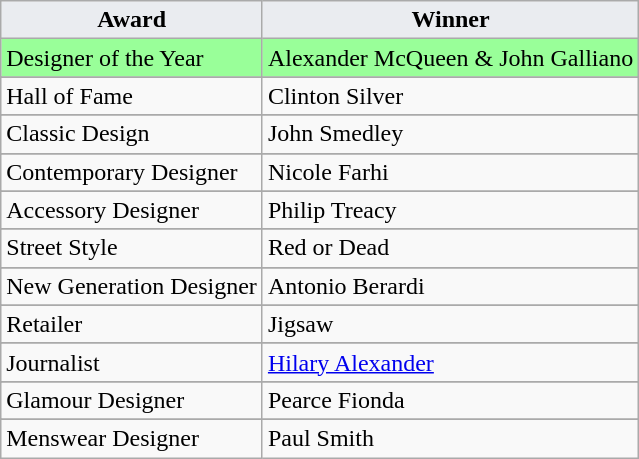<table class="wikitable">
<tr>
<th style="background:#EAECF0">Award</th>
<th style="background:#EAECF0">Winner</th>
</tr>
<tr>
<td style="background:#99ff99">Designer of the Year</td>
<td style="background:#99ff99">Alexander McQueen & John Galliano</td>
</tr>
<tr>
</tr>
<tr>
<td>Hall of Fame</td>
<td>Clinton Silver</td>
</tr>
<tr>
</tr>
<tr>
<td>Classic Design</td>
<td>John Smedley</td>
</tr>
<tr>
</tr>
<tr>
<td>Contemporary Designer</td>
<td>Nicole Farhi</td>
</tr>
<tr>
</tr>
<tr>
<td>Accessory Designer</td>
<td>Philip Treacy</td>
</tr>
<tr>
</tr>
<tr>
<td>Street Style</td>
<td>Red or Dead</td>
</tr>
<tr>
</tr>
<tr>
<td>New Generation Designer</td>
<td>Antonio Berardi</td>
</tr>
<tr>
</tr>
<tr>
<td>Retailer</td>
<td>Jigsaw</td>
</tr>
<tr>
</tr>
<tr>
<td>Journalist</td>
<td><a href='#'>Hilary Alexander</a></td>
</tr>
<tr>
</tr>
<tr>
<td>Glamour Designer</td>
<td>Pearce Fionda</td>
</tr>
<tr>
</tr>
<tr>
<td>Menswear Designer</td>
<td>Paul Smith</td>
</tr>
</table>
